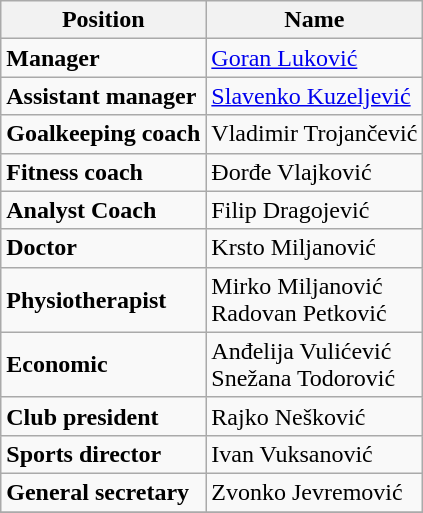<table class="wikitable">
<tr>
<th>Position</th>
<th>Name</th>
</tr>
<tr>
<td><strong>Manager</strong></td>
<td> <a href='#'>Goran Luković</a></td>
</tr>
<tr>
<td><strong>Assistant manager</strong></td>
<td> <a href='#'>Slavenko Kuzeljević</a></td>
</tr>
<tr>
<td><strong>Goalkeeping coach</strong></td>
<td> Vladimir Trojančević</td>
</tr>
<tr>
<td><strong>Fitness coach</strong></td>
<td> Đorđe Vlajković</td>
</tr>
<tr>
<td><strong>Analyst Coach</strong></td>
<td> Filip Dragojević</td>
</tr>
<tr>
<td><strong>Doctor</strong></td>
<td> Krsto Miljanović</td>
</tr>
<tr>
<td><strong>Physiotherapist </strong></td>
<td> Mirko Miljanović <br>  Radovan Petković</td>
</tr>
<tr>
<td><strong>Economic</strong></td>
<td> Anđelija Vulićević <br>  Snežana Todorović</td>
</tr>
<tr>
<td><strong>Club president</strong></td>
<td> Rajko Nešković</td>
</tr>
<tr>
<td><strong>Sports director</strong></td>
<td> Ivan Vuksanović</td>
</tr>
<tr>
<td><strong>General secretary</strong></td>
<td> Zvonko Jevremović</td>
</tr>
<tr>
</tr>
</table>
